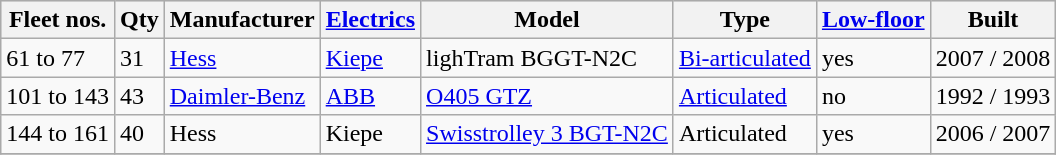<table class="wikitable sortable">
<tr style="background:#E0E0E0;">
<th>Fleet nos.</th>
<th>Qty</th>
<th>Manufacturer</th>
<th><a href='#'>Electrics</a></th>
<th>Model</th>
<th>Type</th>
<th><a href='#'>Low-floor</a></th>
<th>Built</th>
</tr>
<tr>
<td>61 to 77</td>
<td>31</td>
<td><a href='#'>Hess</a></td>
<td><a href='#'>Kiepe</a></td>
<td>lighTram BGGT-N2C</td>
<td><a href='#'>Bi-articulated</a></td>
<td>yes</td>
<td>2007 / 2008</td>
</tr>
<tr>
<td>101 to 143</td>
<td>43</td>
<td><a href='#'>Daimler-Benz</a></td>
<td><a href='#'>ABB</a></td>
<td><a href='#'>O405 GTZ</a></td>
<td><a href='#'>Articulated</a></td>
<td>no</td>
<td>1992 / 1993</td>
</tr>
<tr>
<td>144 to 161</td>
<td>40</td>
<td>Hess</td>
<td>Kiepe</td>
<td><a href='#'>Swisstrolley 3 BGT-N2C</a></td>
<td>Articulated</td>
<td>yes</td>
<td>2006 / 2007</td>
</tr>
<tr>
</tr>
</table>
